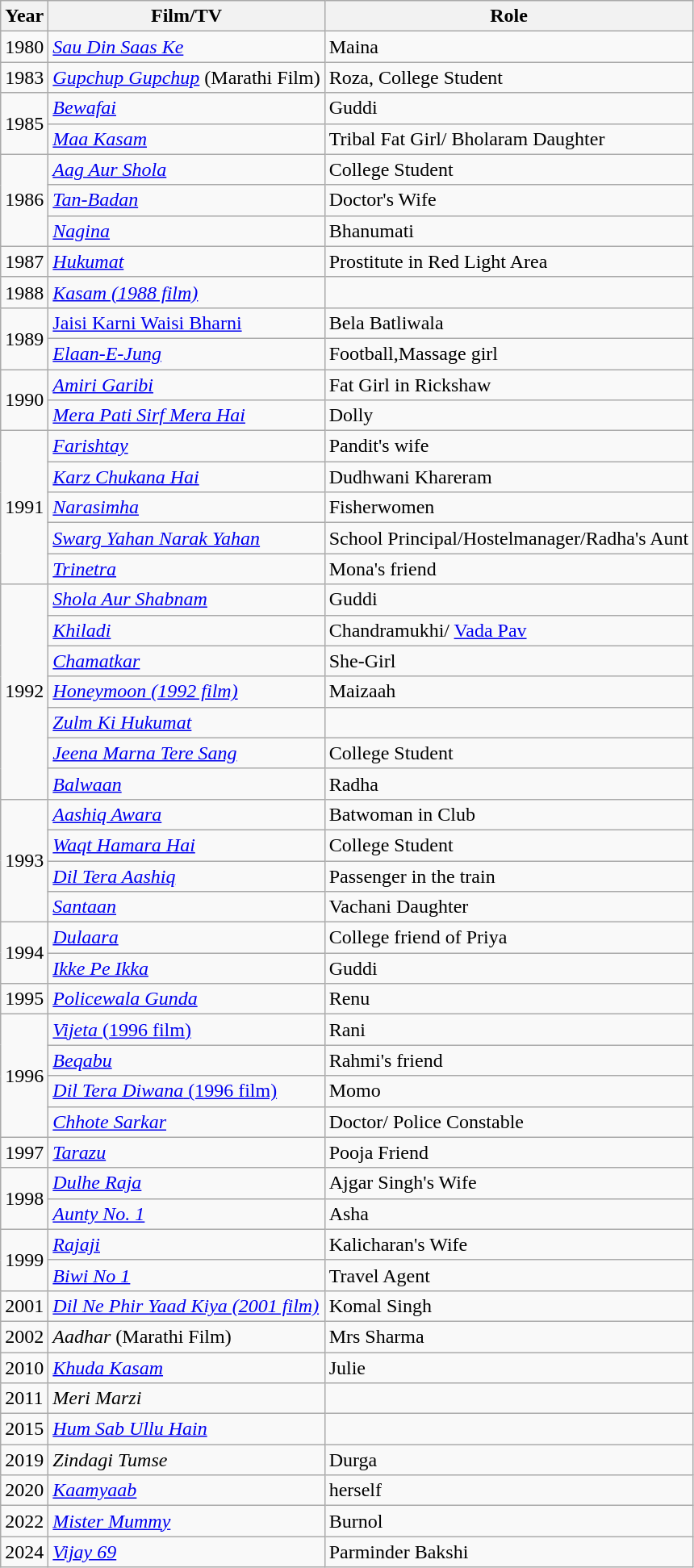<table class="wikitable">
<tr>
<th>Year</th>
<th>Film/TV</th>
<th>Role</th>
</tr>
<tr>
<td>1980</td>
<td><em><a href='#'>Sau Din Saas Ke</a></em></td>
<td>Maina</td>
</tr>
<tr>
<td>1983</td>
<td><em><a href='#'>Gupchup Gupchup</a></em> (Marathi Film)</td>
<td>Roza, College Student</td>
</tr>
<tr>
<td rowspan="2">1985</td>
<td><em><a href='#'>Bewafai</a></em></td>
<td>Guddi</td>
</tr>
<tr>
<td><em><a href='#'>Maa Kasam</a></em></td>
<td>Tribal Fat Girl/ Bholaram Daughter</td>
</tr>
<tr>
<td rowspan="3">1986</td>
<td><em><a href='#'>Aag Aur Shola</a></em></td>
<td>College Student</td>
</tr>
<tr>
<td><em><a href='#'>Tan-Badan</a></em></td>
<td>Doctor's Wife</td>
</tr>
<tr>
<td><em><a href='#'>Nagina</a></em></td>
<td>Bhanumati</td>
</tr>
<tr>
<td>1987</td>
<td><em><a href='#'>Hukumat</a></em></td>
<td>Prostitute in Red Light Area</td>
</tr>
<tr>
<td>1988</td>
<td><em><a href='#'>Kasam (1988 film)</a></em></td>
<td></td>
</tr>
<tr>
<td rowspan="2">1989</td>
<td><a href='#'>Jaisi Karni Waisi Bharni</a></td>
<td>Bela Batliwala</td>
</tr>
<tr>
<td><em><a href='#'>Elaan-E-Jung</a></em></td>
<td>Football,Massage girl</td>
</tr>
<tr>
<td rowspan="2">1990</td>
<td><em><a href='#'>Amiri Garibi</a></em></td>
<td>Fat Girl in Rickshaw</td>
</tr>
<tr>
<td><em><a href='#'>Mera Pati Sirf Mera Hai</a></em></td>
<td>Dolly</td>
</tr>
<tr>
<td rowspan="5">1991</td>
<td><em><a href='#'>Farishtay</a></em></td>
<td>Pandit's wife</td>
</tr>
<tr>
<td><em><a href='#'>Karz Chukana Hai</a></em></td>
<td>Dudhwani Khareram</td>
</tr>
<tr>
<td><em><a href='#'>Narasimha</a></em></td>
<td>Fisherwomen</td>
</tr>
<tr>
<td><em><a href='#'>Swarg Yahan Narak Yahan</a></em></td>
<td>School Principal/Hostelmanager/Radha's Aunt</td>
</tr>
<tr>
<td><em><a href='#'>Trinetra</a></em></td>
<td>Mona's friend</td>
</tr>
<tr>
<td rowspan="7">1992</td>
<td><em><a href='#'>Shola Aur Shabnam</a></em></td>
<td>Guddi</td>
</tr>
<tr>
<td><em><a href='#'>Khiladi</a></em></td>
<td>Chandramukhi/ <a href='#'>Vada Pav</a></td>
</tr>
<tr>
<td><em><a href='#'>Chamatkar</a></em></td>
<td>She-Girl</td>
</tr>
<tr>
<td><em><a href='#'>Honeymoon (1992 film)</a></em></td>
<td>Maizaah</td>
</tr>
<tr>
<td><em><a href='#'>Zulm Ki Hukumat</a></em></td>
<td></td>
</tr>
<tr>
<td><em><a href='#'>Jeena Marna Tere Sang</a></em></td>
<td>College Student</td>
</tr>
<tr>
<td><em><a href='#'>Balwaan</a></em></td>
<td>Radha</td>
</tr>
<tr>
<td rowspan="4">1993</td>
<td><em><a href='#'>Aashiq Awara</a></em></td>
<td>Batwoman in Club</td>
</tr>
<tr>
<td><em><a href='#'>Waqt Hamara Hai</a></em></td>
<td>College Student</td>
</tr>
<tr>
<td><em><a href='#'>Dil Tera Aashiq</a></em></td>
<td>Passenger in the train</td>
</tr>
<tr>
<td><em><a href='#'>Santaan</a></em></td>
<td>Vachani Daughter</td>
</tr>
<tr>
<td rowspan="2">1994</td>
<td><em><a href='#'>Dulaara</a></em></td>
<td>College friend of Priya</td>
</tr>
<tr>
<td><em><a href='#'>Ikke Pe Ikka</a></em></td>
<td>Guddi</td>
</tr>
<tr>
<td>1995</td>
<td><em><a href='#'>Policewala Gunda</a></em></td>
<td>Renu</td>
</tr>
<tr>
<td rowspan="4">1996</td>
<td><a href='#'><em>Vijeta</em> (1996 film)</a></td>
<td>Rani</td>
</tr>
<tr>
<td><em><a href='#'>Beqabu</a></em></td>
<td>Rahmi's friend</td>
</tr>
<tr>
<td><a href='#'><em>Dil Tera Diwana</em> (1996 film)</a></td>
<td>Momo</td>
</tr>
<tr>
<td><em><a href='#'>Chhote Sarkar</a></em></td>
<td>Doctor/ Police Constable</td>
</tr>
<tr>
<td>1997</td>
<td><em><a href='#'>Tarazu</a></em></td>
<td>Pooja Friend</td>
</tr>
<tr>
<td rowspan="2">1998</td>
<td><em><a href='#'>Dulhe Raja</a></em></td>
<td>Ajgar Singh's Wife</td>
</tr>
<tr>
<td><em><a href='#'>Aunty No. 1</a></em></td>
<td>Asha</td>
</tr>
<tr>
<td rowspan="2">1999</td>
<td><em><a href='#'>Rajaji</a></em></td>
<td>Kalicharan's Wife</td>
</tr>
<tr>
<td><em><a href='#'>Biwi No 1</a></em></td>
<td>Travel Agent</td>
</tr>
<tr>
<td>2001</td>
<td><em><a href='#'>Dil Ne Phir Yaad Kiya (2001 film)</a></em></td>
<td>Komal Singh</td>
</tr>
<tr>
<td>2002</td>
<td><em>Aadhar</em> (Marathi Film)</td>
<td>Mrs Sharma</td>
</tr>
<tr>
<td>2010</td>
<td><em><a href='#'>Khuda Kasam</a></em></td>
<td>Julie</td>
</tr>
<tr>
<td>2011</td>
<td><em>Meri Marzi</em></td>
<td></td>
</tr>
<tr>
<td>2015</td>
<td><em><a href='#'>Hum Sab Ullu Hain</a></em></td>
<td></td>
</tr>
<tr>
<td>2019</td>
<td><em>Zindagi Tumse</em></td>
<td>Durga</td>
</tr>
<tr>
<td>2020</td>
<td><em><a href='#'>Kaamyaab</a></em></td>
<td>herself</td>
</tr>
<tr>
<td>2022</td>
<td><em><a href='#'>Mister Mummy</a></em></td>
<td>Burnol</td>
</tr>
<tr>
<td>2024</td>
<td><em><a href='#'>Vijay 69</a></em></td>
<td>Parminder Bakshi</td>
</tr>
</table>
